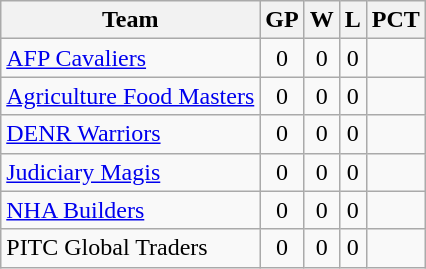<table class="wikitable sortable" style="text-align:center;">
<tr>
<th>Team</th>
<th>GP</th>
<th>W</th>
<th>L</th>
<th>PCT</th>
</tr>
<tr>
<td align=left><a href='#'>AFP Cavaliers</a></td>
<td>0</td>
<td>0</td>
<td>0</td>
<td></td>
</tr>
<tr>
<td align=left><a href='#'>Agriculture Food Masters</a></td>
<td>0</td>
<td>0</td>
<td>0</td>
<td></td>
</tr>
<tr>
<td align=left><a href='#'>DENR Warriors</a></td>
<td>0</td>
<td>0</td>
<td>0</td>
<td></td>
</tr>
<tr>
<td align=left><a href='#'>Judiciary Magis</a></td>
<td>0</td>
<td>0</td>
<td>0</td>
<td></td>
</tr>
<tr>
<td align=left><a href='#'>NHA Builders</a></td>
<td>0</td>
<td>0</td>
<td>0</td>
<td></td>
</tr>
<tr>
<td align=left>PITC Global Traders</td>
<td>0</td>
<td>0</td>
<td>0</td>
<td></td>
</tr>
</table>
